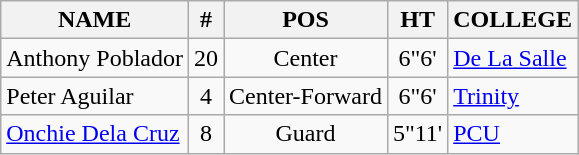<table class="wikitable" border="1">
<tr>
<th>NAME</th>
<th>#</th>
<th>POS</th>
<th>HT</th>
<th>COLLEGE</th>
</tr>
<tr>
<td>Anthony Poblador</td>
<td align=center>20</td>
<td align=center>Center</td>
<td align=center>6"6'</td>
<td><a href='#'>De La Salle</a></td>
</tr>
<tr>
<td>Peter Aguilar</td>
<td align=center>4</td>
<td align=center>Center-Forward</td>
<td align=center>6"6'</td>
<td><a href='#'>Trinity</a></td>
</tr>
<tr>
<td><a href='#'>Onchie Dela Cruz</a></td>
<td align=center>8</td>
<td align=center>Guard</td>
<td align=center>5"11'</td>
<td><a href='#'>PCU</a></td>
</tr>
</table>
